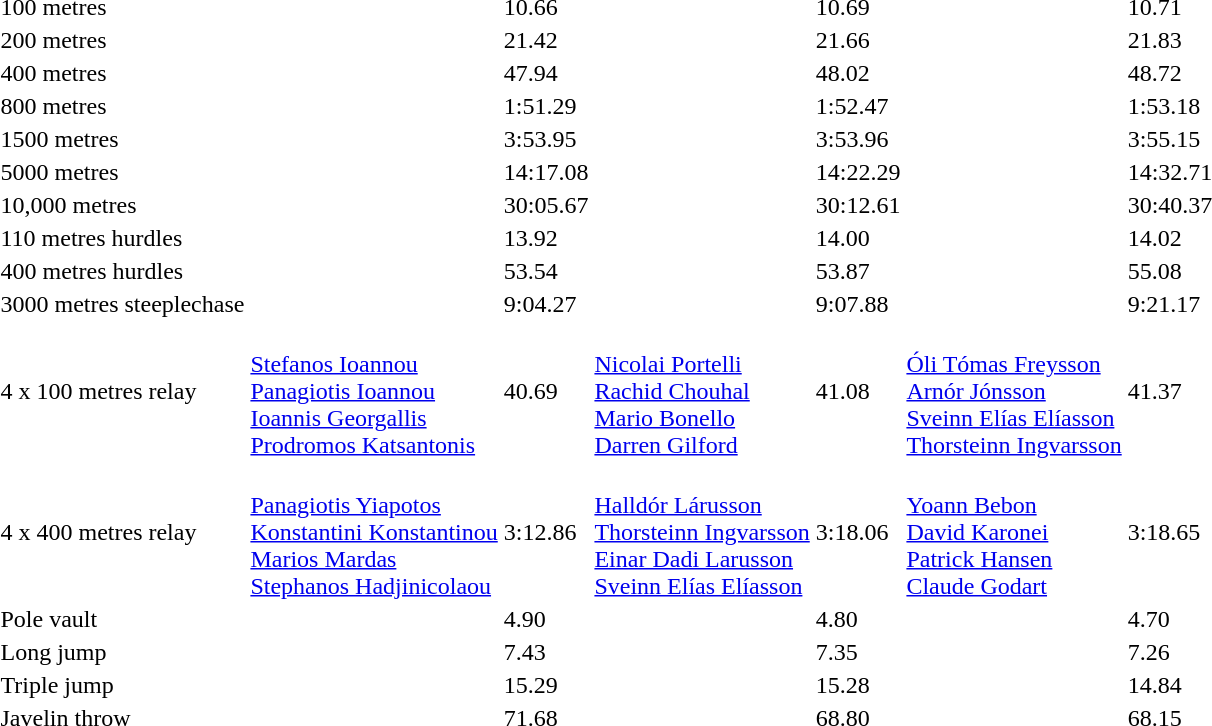<table>
<tr>
<td>100 metres</td>
<td></td>
<td>10.66</td>
<td></td>
<td>10.69</td>
<td></td>
<td>10.71</td>
</tr>
<tr>
<td>200 metres</td>
<td></td>
<td>21.42</td>
<td></td>
<td>21.66</td>
<td></td>
<td>21.83</td>
</tr>
<tr>
<td>400 metres</td>
<td></td>
<td>47.94</td>
<td></td>
<td>48.02</td>
<td></td>
<td>48.72</td>
</tr>
<tr>
<td>800 metres</td>
<td></td>
<td>1:51.29</td>
<td></td>
<td>1:52.47</td>
<td></td>
<td>1:53.18</td>
</tr>
<tr>
<td>1500 metres</td>
<td></td>
<td>3:53.95</td>
<td></td>
<td>3:53.96</td>
<td></td>
<td>3:55.15</td>
</tr>
<tr>
<td>5000 metres</td>
<td></td>
<td>14:17.08</td>
<td></td>
<td>14:22.29</td>
<td></td>
<td>14:32.71</td>
</tr>
<tr>
<td>10,000 metres</td>
<td></td>
<td>30:05.67</td>
<td></td>
<td>30:12.61</td>
<td></td>
<td>30:40.37</td>
</tr>
<tr>
<td>110 metres hurdles</td>
<td></td>
<td>13.92</td>
<td></td>
<td>14.00</td>
<td></td>
<td>14.02</td>
</tr>
<tr>
<td>400 metres hurdles</td>
<td></td>
<td>53.54</td>
<td></td>
<td>53.87</td>
<td></td>
<td>55.08</td>
</tr>
<tr>
<td>3000 metres steeplechase</td>
<td></td>
<td>9:04.27</td>
<td></td>
<td>9:07.88</td>
<td></td>
<td>9:21.17</td>
</tr>
<tr>
<td>4 x 100 metres relay</td>
<td><br><a href='#'>Stefanos Ioannou</a><br><a href='#'>Panagiotis Ioannou</a><br><a href='#'>Ioannis Georgallis</a><br><a href='#'>Prodromos Katsantonis</a></td>
<td>40.69</td>
<td><br><a href='#'>Nicolai Portelli</a><br><a href='#'>Rachid Chouhal</a><br><a href='#'>Mario Bonello</a><br><a href='#'>Darren Gilford</a></td>
<td>41.08</td>
<td><br><a href='#'>Óli Tómas Freysson</a><br><a href='#'>Arnór Jónsson</a><br><a href='#'>Sveinn Elías Elíasson</a><br><a href='#'>Thorsteinn Ingvarsson</a></td>
<td>41.37</td>
</tr>
<tr>
<td>4 x 400 metres relay</td>
<td><br><a href='#'>Panagiotis Yiapotos</a><br><a href='#'>Konstantini Konstantinou</a><br><a href='#'>Marios Mardas</a><br><a href='#'>Stephanos Hadjinicolaou</a></td>
<td>3:12.86</td>
<td><br><a href='#'>Halldór Lárusson</a><br><a href='#'>Thorsteinn Ingvarsson</a><br><a href='#'>Einar Dadi Larusson</a><br><a href='#'>Sveinn Elías Elíasson</a></td>
<td>3:18.06</td>
<td><br><a href='#'>Yoann Bebon</a><br><a href='#'>David Karonei</a><br><a href='#'>Patrick Hansen</a><br><a href='#'>Claude Godart</a></td>
<td>3:18.65</td>
</tr>
<tr>
<td>Pole vault</td>
<td></td>
<td>4.90</td>
<td></td>
<td>4.80</td>
<td></td>
<td>4.70</td>
</tr>
<tr>
<td>Long jump</td>
<td></td>
<td>7.43</td>
<td></td>
<td>7.35</td>
<td></td>
<td>7.26</td>
</tr>
<tr>
<td>Triple jump</td>
<td></td>
<td>15.29</td>
<td></td>
<td>15.28</td>
<td></td>
<td>14.84</td>
</tr>
<tr>
<td>Javelin throw</td>
<td></td>
<td>71.68</td>
<td></td>
<td>68.80</td>
<td></td>
<td>68.15</td>
</tr>
</table>
